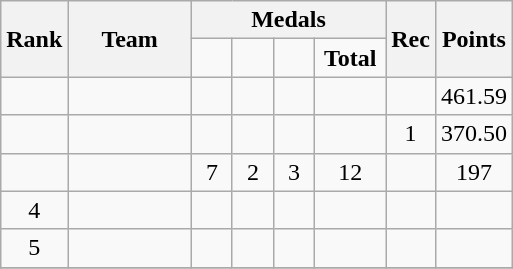<table class="wikitable">
<tr>
<th rowspan=2>Rank</th>
<th style="width:75px;" rowspan="2">Team</th>
<th colspan=4>Medals</th>
<th rowspan=2>Rec</th>
<th rowspan=2>Points</th>
</tr>
<tr style="text-align:center;">
<td style="width:20px; "></td>
<td style="width:20px; "></td>
<td style="width:20px; "></td>
<td style="width:40px; "><strong>Total</strong></td>
</tr>
<tr>
<td align=center></td>
<td></td>
<td align=center></td>
<td align=center></td>
<td align=center></td>
<td align=center></td>
<td align=center></td>
<td align=center>461.59</td>
</tr>
<tr>
<td align=center></td>
<td></td>
<td align=center></td>
<td align=center></td>
<td align=center></td>
<td align=center></td>
<td align=center>1</td>
<td align=center>370.50</td>
</tr>
<tr>
<td align=center></td>
<td></td>
<td align=center>7</td>
<td align=center>2</td>
<td align=center>3</td>
<td align=center>12</td>
<td align=center></td>
<td align=center>197</td>
</tr>
<tr>
<td align=center>4</td>
<td></td>
<td align=center></td>
<td align=center></td>
<td align=center></td>
<td align=center></td>
<td align=center></td>
<td align=center></td>
</tr>
<tr>
<td align=center>5</td>
<td><strong></strong></td>
<td align=center></td>
<td align=center></td>
<td align=center></td>
<td align=center></td>
<td align=center></td>
<td align=center></td>
</tr>
<tr>
</tr>
</table>
